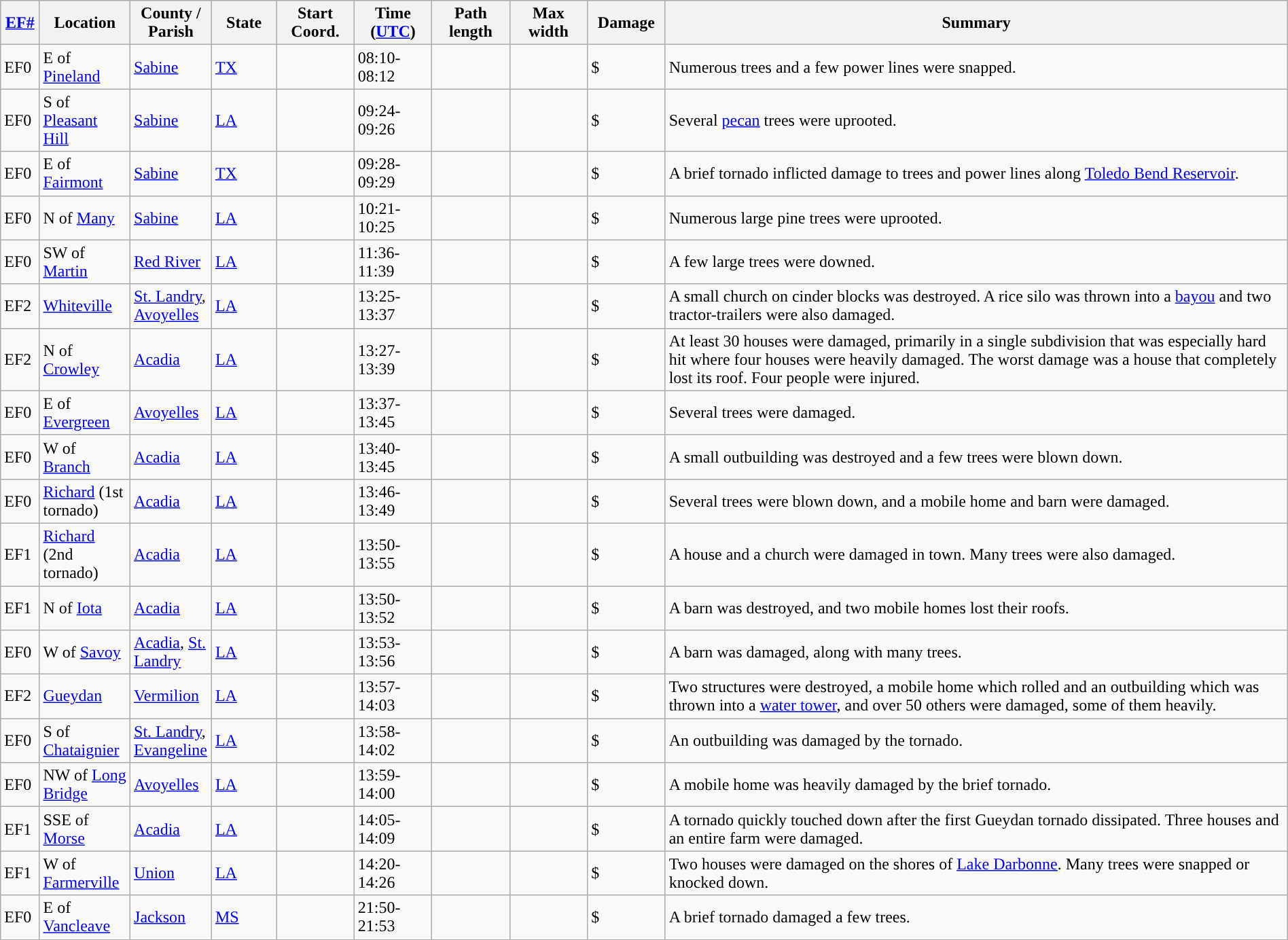<table class="wikitable sortable" style="width:100%;">
<tr>
<th scope="col"  style="width:3%; text-align:center;"><a href='#'>EF#</a></th>
<th scope="col"  style="width:7%; text-align:center;" class="unsortable">Location</th>
<th scope="col"  style="width:6%; text-align:center;" class="unsortable">County / Parish</th>
<th scope="col"  style="width:5%; text-align:center;">State</th>
<th scope="col"  style="width:6%; text-align:center;">Start Coord.</th>
<th scope="col"  style="width:6%; text-align:center;">Time (<a href='#'>UTC</a>)</th>
<th scope="col"  style="width:6%; text-align:center;">Path length</th>
<th scope="col"  style="width:6%; text-align:center;">Max width</th>
<th scope="col"  style="width:6%; text-align:center;">Damage</th>
<th scope="col" class="unsortable" style="width:48%; text-align:center;">Summary</th>
</tr>
<tr>
<td>EF0</td>
<td>E of <a href='#'>Pineland</a></td>
<td><a href='#'>Sabine</a></td>
<td><a href='#'>TX</a></td>
<td></td>
<td>08:10-08:12</td>
<td></td>
<td></td>
<td>$</td>
<td>Numerous trees and a few power lines were snapped.</td>
</tr>
<tr>
<td>EF0</td>
<td>S of <a href='#'>Pleasant Hill</a></td>
<td><a href='#'>Sabine</a></td>
<td><a href='#'>LA</a></td>
<td></td>
<td>09:24-09:26</td>
<td></td>
<td></td>
<td>$</td>
<td>Several <a href='#'>pecan</a> trees were uprooted.</td>
</tr>
<tr>
<td>EF0</td>
<td>E of <a href='#'>Fairmont</a></td>
<td><a href='#'>Sabine</a></td>
<td><a href='#'>TX</a></td>
<td></td>
<td>09:28-09:29</td>
<td></td>
<td></td>
<td>$</td>
<td>A brief tornado inflicted damage to trees and power lines along <a href='#'>Toledo Bend Reservoir</a>.</td>
</tr>
<tr>
<td>EF0</td>
<td>N of <a href='#'>Many</a></td>
<td><a href='#'>Sabine</a></td>
<td><a href='#'>LA</a></td>
<td></td>
<td>10:21-10:25</td>
<td></td>
<td></td>
<td>$</td>
<td>Numerous large pine trees were uprooted.</td>
</tr>
<tr>
<td>EF0</td>
<td>SW of <a href='#'>Martin</a></td>
<td><a href='#'>Red River</a></td>
<td><a href='#'>LA</a></td>
<td></td>
<td>11:36-11:39</td>
<td></td>
<td></td>
<td>$</td>
<td>A few large trees were downed.</td>
</tr>
<tr>
<td>EF2</td>
<td><a href='#'>Whiteville</a></td>
<td><a href='#'>St. Landry</a>, <a href='#'>Avoyelles</a></td>
<td><a href='#'>LA</a></td>
<td></td>
<td>13:25-13:37</td>
<td></td>
<td></td>
<td>$</td>
<td>A small church on cinder blocks was destroyed. A rice silo was thrown into a <a href='#'>bayou</a> and two tractor-trailers were also damaged.</td>
</tr>
<tr>
<td>EF2</td>
<td>N of <a href='#'>Crowley</a></td>
<td><a href='#'>Acadia</a></td>
<td><a href='#'>LA</a></td>
<td></td>
<td>13:27-13:39</td>
<td></td>
<td></td>
<td>$</td>
<td>At least 30 houses were damaged, primarily in a single subdivision that was especially hard hit where four houses were heavily damaged. The worst damage was a house that completely lost its roof. Four people were injured.</td>
</tr>
<tr>
<td>EF0</td>
<td>E of <a href='#'>Evergreen</a></td>
<td><a href='#'>Avoyelles</a></td>
<td><a href='#'>LA</a></td>
<td></td>
<td>13:37-13:45</td>
<td></td>
<td></td>
<td>$</td>
<td>Several trees were damaged.</td>
</tr>
<tr>
<td>EF0</td>
<td>W of <a href='#'>Branch</a></td>
<td><a href='#'>Acadia</a></td>
<td><a href='#'>LA</a></td>
<td></td>
<td>13:40-13:45</td>
<td></td>
<td></td>
<td>$</td>
<td>A small outbuilding was destroyed and a few trees were blown down.</td>
</tr>
<tr>
<td>EF0</td>
<td><a href='#'>Richard</a> (1st tornado)</td>
<td><a href='#'>Acadia</a></td>
<td><a href='#'>LA</a></td>
<td></td>
<td>13:46-13:49</td>
<td></td>
<td></td>
<td>$</td>
<td>Several trees were blown down, and a mobile home and barn were damaged.</td>
</tr>
<tr>
<td>EF1</td>
<td><a href='#'>Richard</a> (2nd tornado)</td>
<td><a href='#'>Acadia</a></td>
<td><a href='#'>LA</a></td>
<td></td>
<td>13:50-13:55</td>
<td></td>
<td></td>
<td>$</td>
<td>A house and a church were damaged in town. Many trees were also damaged.</td>
</tr>
<tr>
<td>EF1</td>
<td>N of <a href='#'>Iota</a></td>
<td><a href='#'>Acadia</a></td>
<td><a href='#'>LA</a></td>
<td></td>
<td>13:50-13:52</td>
<td></td>
<td></td>
<td>$</td>
<td>A barn was destroyed, and two mobile homes lost their roofs.</td>
</tr>
<tr>
<td>EF0</td>
<td>W of <a href='#'>Savoy</a></td>
<td><a href='#'>Acadia</a>, <a href='#'>St. Landry</a></td>
<td><a href='#'>LA</a></td>
<td></td>
<td>13:53-13:56</td>
<td></td>
<td></td>
<td>$</td>
<td>A barn was damaged, along with many trees.</td>
</tr>
<tr>
<td>EF2</td>
<td><a href='#'>Gueydan</a></td>
<td><a href='#'>Vermilion</a></td>
<td><a href='#'>LA</a></td>
<td></td>
<td>13:57-14:03</td>
<td></td>
<td></td>
<td>$</td>
<td>Two structures were destroyed, a mobile home which rolled and an outbuilding which was thrown into a <a href='#'>water tower</a>, and over 50 others were damaged, some of them heavily.</td>
</tr>
<tr>
<td>EF0</td>
<td>S of <a href='#'>Chataignier</a></td>
<td><a href='#'>St. Landry</a>, <a href='#'>Evangeline</a></td>
<td><a href='#'>LA</a></td>
<td></td>
<td>13:58-14:02</td>
<td></td>
<td></td>
<td>$</td>
<td>An outbuilding was damaged by the tornado.</td>
</tr>
<tr>
<td>EF0</td>
<td>NW of <a href='#'>Long Bridge</a></td>
<td><a href='#'>Avoyelles</a></td>
<td><a href='#'>LA</a></td>
<td></td>
<td>13:59-14:00</td>
<td></td>
<td></td>
<td>$</td>
<td>A mobile home was heavily damaged by the brief tornado.</td>
</tr>
<tr>
<td>EF1</td>
<td>SSE of <a href='#'>Morse</a></td>
<td><a href='#'>Acadia</a></td>
<td><a href='#'>LA</a></td>
<td></td>
<td>14:05-14:09</td>
<td></td>
<td></td>
<td>$</td>
<td>A tornado quickly touched down after the first Gueydan tornado dissipated. Three houses and an entire farm were damaged.</td>
</tr>
<tr>
<td>EF1</td>
<td>W of <a href='#'>Farmerville</a></td>
<td><a href='#'>Union</a></td>
<td><a href='#'>LA</a></td>
<td></td>
<td>14:20-14:26</td>
<td></td>
<td></td>
<td>$</td>
<td>Two houses were damaged on the shores of <a href='#'>Lake Darbonne</a>. Many trees were snapped or knocked down.</td>
</tr>
<tr>
<td>EF0</td>
<td>E of <a href='#'>Vancleave</a></td>
<td><a href='#'>Jackson</a></td>
<td><a href='#'>MS</a></td>
<td></td>
<td>21:50-21:53</td>
<td></td>
<td></td>
<td>$</td>
<td>A brief tornado damaged a few trees.</td>
</tr>
<tr>
</tr>
</table>
